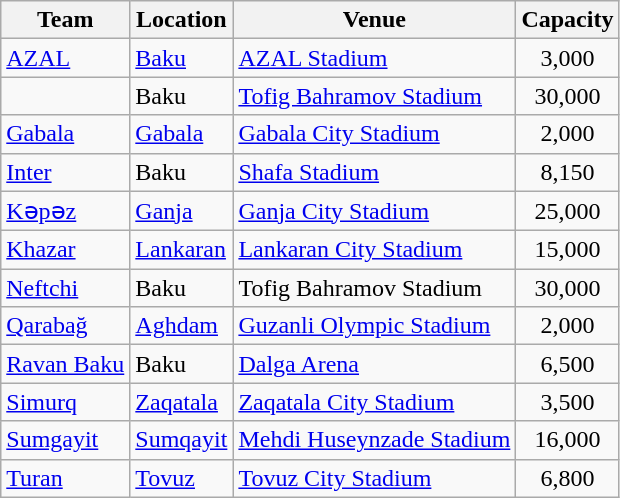<table class="wikitable sortable">
<tr>
<th>Team</th>
<th>Location</th>
<th>Venue</th>
<th>Capacity</th>
</tr>
<tr>
<td><a href='#'>AZAL</a></td>
<td><a href='#'>Baku</a></td>
<td><a href='#'>AZAL Stadium</a></td>
<td style="text-align:center;">3,000</td>
</tr>
<tr>
<td></td>
<td>Baku</td>
<td><a href='#'>Tofig Bahramov Stadium</a></td>
<td style="text-align:center;">30,000</td>
</tr>
<tr>
<td><a href='#'>Gabala</a></td>
<td><a href='#'>Gabala</a></td>
<td><a href='#'>Gabala City Stadium</a></td>
<td style="text-align:center;">2,000</td>
</tr>
<tr>
<td><a href='#'>Inter</a></td>
<td>Baku</td>
<td><a href='#'>Shafa Stadium</a></td>
<td style="text-align:center;">8,150</td>
</tr>
<tr>
<td><a href='#'>Kəpəz</a></td>
<td><a href='#'>Ganja</a></td>
<td><a href='#'>Ganja City Stadium</a></td>
<td style="text-align:center;">25,000</td>
</tr>
<tr>
<td><a href='#'>Khazar</a></td>
<td><a href='#'>Lankaran</a></td>
<td><a href='#'>Lankaran City Stadium</a></td>
<td style="text-align:center;">15,000</td>
</tr>
<tr>
<td><a href='#'>Neftchi</a></td>
<td>Baku</td>
<td>Tofig Bahramov Stadium</td>
<td style="text-align:center;">30,000</td>
</tr>
<tr>
<td><a href='#'>Qarabağ</a></td>
<td><a href='#'>Aghdam</a></td>
<td><a href='#'>Guzanli Olympic Stadium</a></td>
<td style="text-align:center;">2,000</td>
</tr>
<tr>
<td><a href='#'>Ravan Baku</a></td>
<td>Baku</td>
<td><a href='#'>Dalga Arena</a></td>
<td style="text-align:center;">6,500</td>
</tr>
<tr>
<td><a href='#'>Simurq</a></td>
<td><a href='#'>Zaqatala</a></td>
<td><a href='#'>Zaqatala City Stadium</a></td>
<td style="text-align:center;">3,500</td>
</tr>
<tr>
<td><a href='#'>Sumgayit</a></td>
<td><a href='#'>Sumqayit</a></td>
<td><a href='#'>Mehdi Huseynzade Stadium</a></td>
<td style="text-align:center;">16,000</td>
</tr>
<tr>
<td><a href='#'>Turan</a></td>
<td><a href='#'>Tovuz</a></td>
<td><a href='#'>Tovuz City Stadium</a></td>
<td style="text-align:center;">6,800</td>
</tr>
</table>
